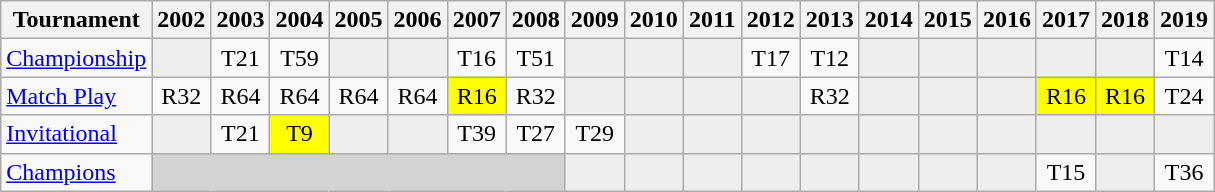<table class="wikitable" style="text-align:center;">
<tr>
<th>Tournament</th>
<th>2002</th>
<th>2003</th>
<th>2004</th>
<th>2005</th>
<th>2006</th>
<th>2007</th>
<th>2008</th>
<th>2009</th>
<th>2010</th>
<th>2011</th>
<th>2012</th>
<th>2013</th>
<th>2014</th>
<th>2015</th>
<th>2016</th>
<th>2017</th>
<th>2018</th>
<th>2019</th>
</tr>
<tr>
<td align="left"><a href='#'>Championship</a></td>
<td style="background:#eeeeee;"></td>
<td>T21</td>
<td>T59</td>
<td style="background:#eeeeee;"></td>
<td style="background:#eeeeee;"></td>
<td>T16</td>
<td>T51</td>
<td style="background:#eeeeee;"></td>
<td style="background:#eeeeee;"></td>
<td style="background:#eeeeee;"></td>
<td>T17</td>
<td>T12</td>
<td style="background:#eeeeee;"></td>
<td style="background:#eeeeee;"></td>
<td style="background:#eeeeee;"></td>
<td style="background:#eeeeee;"></td>
<td style="background:#eeeeee;"></td>
<td>T14</td>
</tr>
<tr>
<td align="left"><a href='#'>Match Play</a></td>
<td>R32</td>
<td>R64</td>
<td>R64</td>
<td>R64</td>
<td>R64</td>
<td style="background:yellow;">R16</td>
<td>R32</td>
<td style="background:#eeeeee;"></td>
<td style="background:#eeeeee;"></td>
<td style="background:#eeeeee;"></td>
<td style="background:#eeeeee;"></td>
<td>R32</td>
<td style="background:#eeeeee;"></td>
<td style="background:#eeeeee;"></td>
<td style="background:#eeeeee;"></td>
<td style="background:yellow;">R16</td>
<td style="background:yellow;">R16</td>
<td>T24</td>
</tr>
<tr>
<td align="left"><a href='#'>Invitational</a></td>
<td style="background:#eeeeee;"></td>
<td>T21</td>
<td style="background:yellow;">T9</td>
<td style="background:#eeeeee;"></td>
<td style="background:#eeeeee;"></td>
<td>T39</td>
<td>T27</td>
<td>T29</td>
<td style="background:#eeeeee;"></td>
<td style="background:#eeeeee;"></td>
<td style="background:#eeeeee;"></td>
<td style="background:#eeeeee;"></td>
<td style="background:#eeeeee;"></td>
<td style="background:#eeeeee;"></td>
<td style="background:#eeeeee;"></td>
<td style="background:#eeeeee;"></td>
<td style="background:#eeeeee;"></td>
<td style="background:#eeeeee;"></td>
</tr>
<tr>
<td align="left"><a href='#'>Champions</a></td>
<td colspan=7 style="background:#D3D3D3;"></td>
<td style="background:#eeeeee;"></td>
<td style="background:#eeeeee;"></td>
<td style="background:#eeeeee;"></td>
<td style="background:#eeeeee;"></td>
<td style="background:#eeeeee;"></td>
<td style="background:#eeeeee;"></td>
<td style="background:#eeeeee;"></td>
<td style="background:#eeeeee;"></td>
<td>T15</td>
<td style="background:#eeeeee;"></td>
<td>T36</td>
</tr>
</table>
